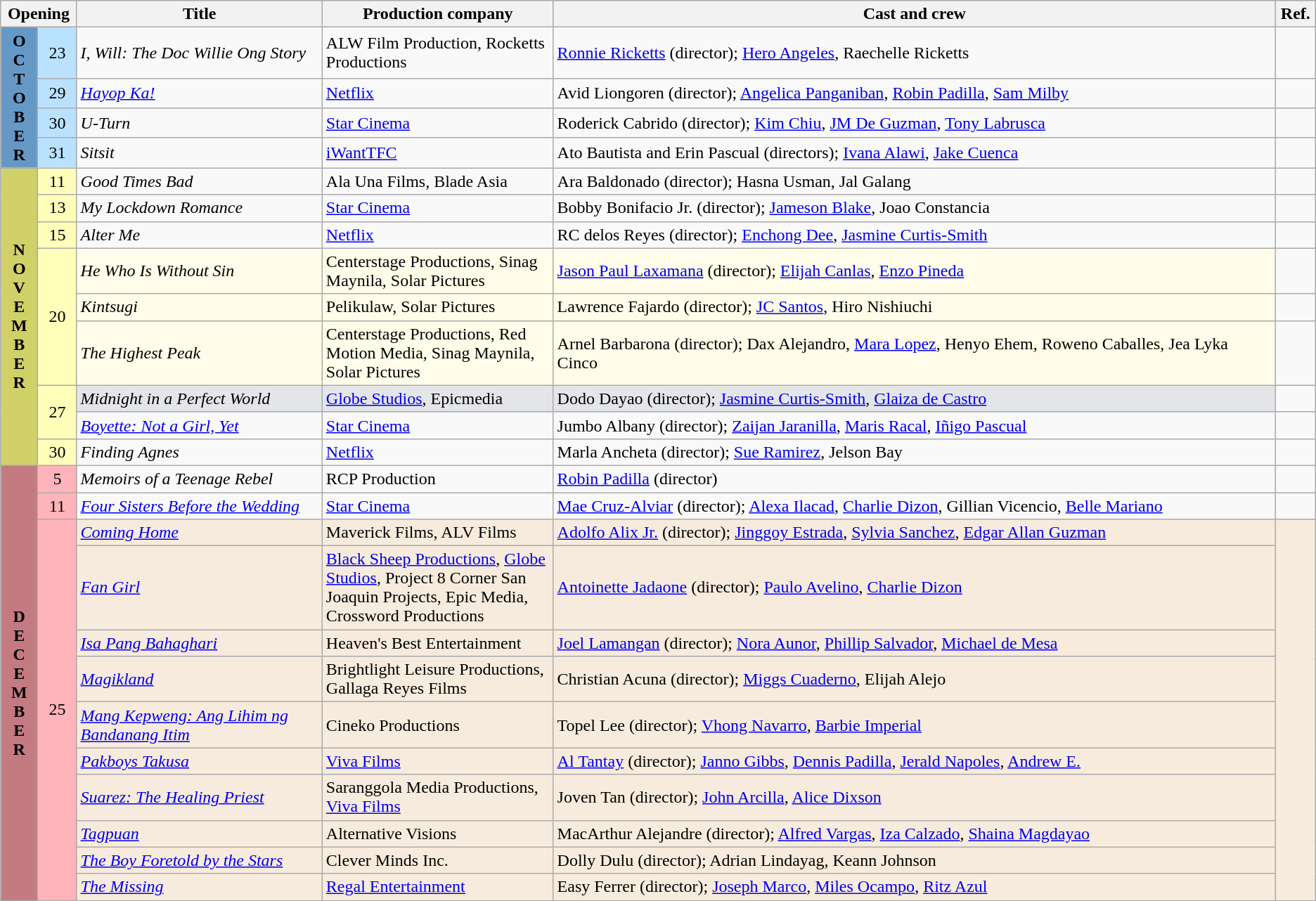<table class="wikitable sortable">
<tr style="background:#ffffba; text-align:center;">
<th colspan="2" style="width:05%">Opening</th>
<th style="width:17%">Title</th>
<th style="width:16%">Production company</th>
<th style="width:50%">Cast and crew</th>
<th style="width:02%">Ref.</th>
</tr>
<tr>
<th rowspan="4" style="text-align:center; background:#6698c6">O<br>C<br>T<br>O<br>B<br>E<br>R</th>
<td style="text-align:center; background:#bae1ff;">23</td>
<td><em>I, Will: The Doc Willie Ong Story</em></td>
<td>ALW Film Production, Rocketts Productions</td>
<td><a href='#'>Ronnie Ricketts</a> (director);  <a href='#'>Hero Angeles</a>, Raechelle Ricketts</td>
<td></td>
</tr>
<tr>
<td style="text-align:center; background:#bae1ff">29</td>
<td><em><a href='#'>Hayop Ka!</a></em></td>
<td><a href='#'>Netflix</a></td>
<td>Avid Liongoren (director); <a href='#'>Angelica Panganiban</a>, <a href='#'>Robin Padilla</a>, <a href='#'>Sam Milby</a> </td>
<td> </td>
</tr>
<tr>
<td style="text-align:center; background:#bae1ff;">30</td>
<td><em>U-Turn</em></td>
<td><a href='#'>Star Cinema</a></td>
<td>Roderick Cabrido (director);  <a href='#'>Kim Chiu</a>, <a href='#'>JM De Guzman</a>, <a href='#'>Tony Labrusca</a></td>
<td></td>
</tr>
<tr>
<td style="text-align:center; background:#bae1ff">31</td>
<td><em>Sitsit</em></td>
<td><a href='#'>iWantTFC</a></td>
<td>Ato Bautista and Erin Pascual (directors); <a href='#'>Ivana Alawi</a>, <a href='#'>Jake Cuenca</a></td>
<td></td>
</tr>
<tr>
<th rowspan="9" style="text-align:center; background:#d0d069 ">N<br>O<br>V<br>E<br>M<br>B<br>E<br>R</th>
<td style="text-align:center; background:#ffffba;">11</td>
<td><em>Good Times Bad</em></td>
<td>Ala Una Films, Blade Asia</td>
<td>Ara Baldonado (director); Hasna Usman, Jal Galang</td>
<td></td>
</tr>
<tr>
<td style="text-align:center; background:#ffffba;">13</td>
<td><em>My Lockdown Romance</em></td>
<td><a href='#'>Star Cinema</a></td>
<td>Bobby Bonifacio Jr. (director); <a href='#'>Jameson Blake</a>, Joao Constancia</td>
<td></td>
</tr>
<tr>
<td rowspan="" style="text-align:center; background:#ffffba;">15</td>
<td><em>Alter Me</em></td>
<td><a href='#'>Netflix</a></td>
<td>RC delos Reyes (director); <a href='#'>Enchong Dee</a>, <a href='#'>Jasmine Curtis-Smith</a></td>
<td> </td>
</tr>
<tr>
<td rowspan="3" style="text-align:center; background:#ffffba;">20</td>
<td style="background:#fffde9"><em>He Who Is Without Sin</em></td>
<td style="background:#fffde9">Centerstage Productions, Sinag Maynila, Solar Pictures</td>
<td style="background:#fffde9"><a href='#'>Jason Paul Laxamana</a> (director); <a href='#'>Elijah Canlas</a>, <a href='#'>Enzo Pineda</a></td>
<td></td>
</tr>
<tr>
<td style="background:#fffde9"><em>Kintsugi</em></td>
<td style="background:#fffde9">Pelikulaw, Solar Pictures</td>
<td style="background:#fffde9">Lawrence Fajardo (director); <a href='#'>JC Santos</a>, Hiro Nishiuchi</td>
<td></td>
</tr>
<tr>
<td style="background:#fffde9"><em>The Highest Peak</em></td>
<td style="background:#fffde9">Centerstage Productions, Red Motion Media, Sinag Maynila, Solar Pictures</td>
<td style="background:#fffde9">Arnel Barbarona (director); Dax Alejandro, <a href='#'>Mara Lopez</a>, Henyo Ehem, Roweno Caballes, Jea Lyka Cinco</td>
<td></td>
</tr>
<tr>
<td rowspan="2" style="text-align:center; background:#ffffba;">27</td>
<td style="background:#e3e5e8"><em>Midnight in a Perfect World</em></td>
<td style="background:#e3e5e8"><a href='#'>Globe Studios</a>, Epicmedia</td>
<td style="background:#e3e5e8">Dodo Dayao (director); <a href='#'>Jasmine Curtis-Smith</a>, <a href='#'>Glaiza de Castro</a></td>
<td></td>
</tr>
<tr>
<td><em><a href='#'>Boyette: Not a Girl, Yet</a></em></td>
<td><a href='#'>Star Cinema</a></td>
<td>Jumbo Albany (director); <a href='#'>Zaijan Jaranilla</a>, <a href='#'>Maris Racal</a>, <a href='#'>Iñigo Pascual</a></td>
<td></td>
</tr>
<tr>
<td style="text-align:center; background:#ffffba;">30</td>
<td><em>Finding Agnes</em></td>
<td><a href='#'>Netflix</a></td>
<td>Marla Ancheta (director); <a href='#'>Sue Ramirez</a>, Jelson Bay</td>
<td></td>
</tr>
<tr>
<th rowspan="12" style="text-align:center; background:#c47a81">D<br>E<br>C<br>E<br>M<br>B<br>E<br>R</th>
<td style="text-align:center; background:#ffb3ba;">5</td>
<td><em>Memoirs of a Teenage Rebel</em></td>
<td>RCP Production</td>
<td><a href='#'>Robin Padilla</a> (director)</td>
<td></td>
</tr>
<tr>
<td rowspan="" style="text-align:center; background:#ffb3ba">11</td>
<td><em><a href='#'>Four Sisters Before the Wedding</a></em></td>
<td><a href='#'>Star Cinema</a></td>
<td><a href='#'>Mae Cruz-Alviar</a> (director);  <a href='#'>Alexa Ilacad</a>, <a href='#'>Charlie Dizon</a>, Gillian Vicencio, <a href='#'>Belle Mariano</a></td>
<td> </td>
</tr>
<tr>
<td rowspan="10" style="text-align:center; background:#ffb3ba">25</td>
<td style="background:#f7ebdd"><em><a href='#'>Coming Home</a></em></td>
<td style="background:#f7ebdd">Maverick Films, ALV Films</td>
<td style="background:#f7ebdd"><a href='#'>Adolfo Alix Jr.</a> (director); <a href='#'>Jinggoy Estrada</a>, <a href='#'>Sylvia Sanchez</a>, <a href='#'>Edgar Allan Guzman</a></td>
<td rowspan="10" style="background:#f7ebdd"></td>
</tr>
<tr>
<td style="background:#f7ebdd"><em><a href='#'>Fan Girl</a></em></td>
<td style="background:#f7ebdd"><a href='#'>Black Sheep Productions</a>, <a href='#'>Globe Studios</a>, Project 8 Corner San Joaquin Projects, Epic Media, Crossword Productions</td>
<td style="background:#f7ebdd"><a href='#'>Antoinette Jadaone</a> (director);  <a href='#'>Paulo Avelino</a>, <a href='#'>Charlie Dizon</a></td>
</tr>
<tr>
<td style="background:#f7ebdd"><em><a href='#'>Isa Pang Bahaghari</a></em></td>
<td style="background:#f7ebdd">Heaven's Best Entertainment</td>
<td style="background:#f7ebdd"><a href='#'>Joel Lamangan</a> (director); <a href='#'>Nora Aunor</a>, <a href='#'>Phillip Salvador</a>, <a href='#'>Michael de Mesa</a></td>
</tr>
<tr>
<td style="background:#f7ebdd"><em><a href='#'>Magikland</a></em></td>
<td style="background:#f7ebdd">Brightlight Leisure Productions, Gallaga Reyes Films</td>
<td style="background:#f7ebdd">Christian Acuna (director); <a href='#'>Miggs Cuaderno</a>, Elijah Alejo</td>
</tr>
<tr>
<td style="background:#f7ebdd"><em><a href='#'>Mang Kepweng: Ang Lihim ng Bandanang Itim</a></em></td>
<td style="background:#f7ebdd">Cineko Productions</td>
<td style="background:#f7ebdd">Topel Lee (director); <a href='#'>Vhong Navarro</a>, <a href='#'>Barbie Imperial</a></td>
</tr>
<tr>
<td style="background:#f7ebdd"><em><a href='#'>Pakboys Takusa</a></em></td>
<td style="background:#f7ebdd"><a href='#'>Viva Films</a></td>
<td style="background:#f7ebdd"><a href='#'>Al Tantay</a> (director); <a href='#'>Janno Gibbs</a>, <a href='#'>Dennis Padilla</a>, <a href='#'>Jerald Napoles</a>, <a href='#'>Andrew E.</a></td>
</tr>
<tr>
<td style="background:#f7ebdd"><em><a href='#'>Suarez: The Healing Priest</a></em></td>
<td style="background:#f7ebdd">Saranggola Media Productions, <a href='#'>Viva Films</a></td>
<td style="background:#f7ebdd">Joven Tan (director); <a href='#'>John Arcilla</a>, <a href='#'>Alice Dixson</a></td>
</tr>
<tr>
<td style="background:#f7ebdd"><em><a href='#'>Tagpuan</a></em></td>
<td style="background:#f7ebdd">Alternative Visions</td>
<td style="background:#f7ebdd">MacArthur Alejandre (director); <a href='#'>Alfred Vargas</a>, <a href='#'>Iza Calzado</a>, <a href='#'>Shaina Magdayao</a></td>
</tr>
<tr>
<td style="background:#f7ebdd"><em><a href='#'>The Boy Foretold by the Stars</a></em></td>
<td style="background:#f7ebdd">Clever Minds Inc.</td>
<td style="background:#f7ebdd">Dolly Dulu (director); Adrian Lindayag, Keann Johnson</td>
</tr>
<tr>
<td style="background:#f7ebdd"><em><a href='#'>The Missing</a></em></td>
<td style="background:#f7ebdd"><a href='#'>Regal Entertainment</a></td>
<td style="background:#f7ebdd">Easy Ferrer (director); <a href='#'>Joseph Marco</a>, <a href='#'>Miles Ocampo</a>, <a href='#'>Ritz Azul</a></td>
</tr>
<tr>
</tr>
</table>
